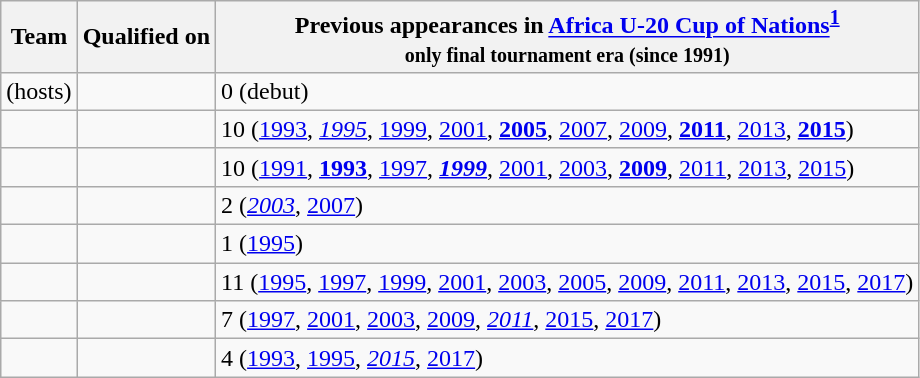<table class="wikitable sortable">
<tr>
<th>Team</th>
<th>Qualified on</th>
<th data-sort-type="number">Previous appearances in <a href='#'>Africa U-20 Cup of Nations</a><sup><strong><a href='#'>1</a></strong></sup><br><small>only final tournament era (since 1991)</small></th>
</tr>
<tr>
<td> (hosts)</td>
<td></td>
<td>0 (debut)</td>
</tr>
<tr>
<td></td>
<td></td>
<td>10 (<a href='#'>1993</a>, <em><a href='#'>1995</a></em>, <a href='#'>1999</a>, <a href='#'>2001</a>, <strong><a href='#'>2005</a></strong>, <a href='#'>2007</a>, <a href='#'>2009</a>, <strong><a href='#'>2011</a></strong>, <a href='#'>2013</a>, <strong><a href='#'>2015</a></strong>)</td>
</tr>
<tr>
<td></td>
<td></td>
<td>10 (<a href='#'>1991</a>, <strong><a href='#'>1993</a></strong>, <a href='#'>1997</a>, <strong><em><a href='#'>1999</a></em></strong>, <a href='#'>2001</a>, <a href='#'>2003</a>, <strong><a href='#'>2009</a></strong>, <a href='#'>2011</a>, <a href='#'>2013</a>, <a href='#'>2015</a>)</td>
</tr>
<tr>
<td></td>
<td></td>
<td>2 (<em><a href='#'>2003</a></em>, <a href='#'>2007</a>)</td>
</tr>
<tr>
<td></td>
<td></td>
<td>1 (<a href='#'>1995</a>)</td>
</tr>
<tr>
<td></td>
<td></td>
<td>11 (<a href='#'>1995</a>, <a href='#'>1997</a>, <a href='#'>1999</a>, <a href='#'>2001</a>, <a href='#'>2003</a>, <a href='#'>2005</a>, <a href='#'>2009</a>, <a href='#'>2011</a>, <a href='#'>2013</a>, <a href='#'>2015</a>, <a href='#'>2017</a>)</td>
</tr>
<tr>
<td></td>
<td></td>
<td>7 (<a href='#'>1997</a>, <a href='#'>2001</a>, <a href='#'>2003</a>, <a href='#'>2009</a>, <em><a href='#'>2011</a></em>, <a href='#'>2015</a>, <a href='#'>2017</a>)</td>
</tr>
<tr>
<td></td>
<td></td>
<td>4 (<a href='#'>1993</a>, <a href='#'>1995</a>, <em><a href='#'>2015</a></em>, <a href='#'>2017</a>)</td>
</tr>
</table>
